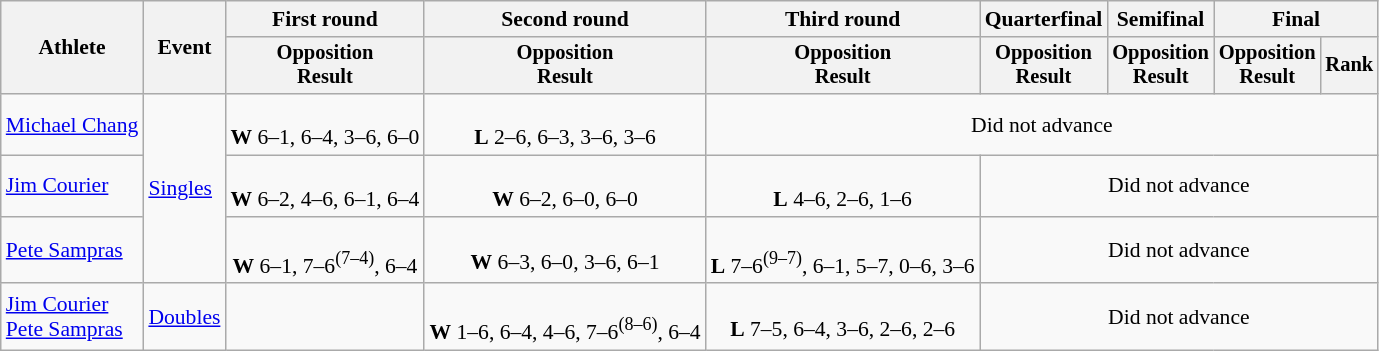<table class=wikitable style=font-size:90%;text-align:center>
<tr>
<th rowspan=2>Athlete</th>
<th rowspan=2>Event</th>
<th>First round</th>
<th>Second round</th>
<th>Third round</th>
<th>Quarterfinal</th>
<th>Semifinal</th>
<th colspan=2>Final</th>
</tr>
<tr style=font-size:95%>
<th>Opposition<br>Result</th>
<th>Opposition<br>Result</th>
<th>Opposition<br>Result</th>
<th>Opposition<br>Result</th>
<th>Opposition<br>Result</th>
<th>Opposition<br>Result</th>
<th>Rank</th>
</tr>
<tr>
<td align=left><a href='#'>Michael Chang</a></td>
<td align=left rowspan=3><a href='#'>Singles</a></td>
<td><br><strong>W</strong> 6–1, 6–4, 3–6, 6–0</td>
<td><br><strong>L</strong> 2–6, 6–3, 3–6, 3–6</td>
<td colspan=5>Did not advance</td>
</tr>
<tr>
<td align=left><a href='#'>Jim Courier</a></td>
<td><br><strong>W</strong> 6–2, 4–6, 6–1, 6–4</td>
<td><br><strong>W</strong> 6–2, 6–0, 6–0</td>
<td><br><strong>L</strong> 4–6, 2–6, 1–6</td>
<td colspan=4>Did not advance</td>
</tr>
<tr>
<td align=left><a href='#'>Pete Sampras</a></td>
<td><br><strong>W</strong> 6–1, 7–6<sup>(7–4)</sup>, 6–4</td>
<td><br><strong>W</strong> 6–3, 6–0, 3–6, 6–1</td>
<td><br><strong>L</strong> 7–6<sup>(9–7)</sup>, 6–1, 5–7, 0–6, 3–6</td>
<td colspan=4>Did not advance</td>
</tr>
<tr>
<td align=left><a href='#'>Jim Courier</a><br><a href='#'>Pete Sampras</a></td>
<td align=left><a href='#'>Doubles</a></td>
<td></td>
<td><br><strong>W</strong> 1–6, 6–4, 4–6, 7–6<sup>(8–6)</sup>, 6–4</td>
<td><br><strong>L</strong> 7–5, 6–4, 3–6, 2–6, 2–6</td>
<td colspan=4>Did not advance</td>
</tr>
</table>
